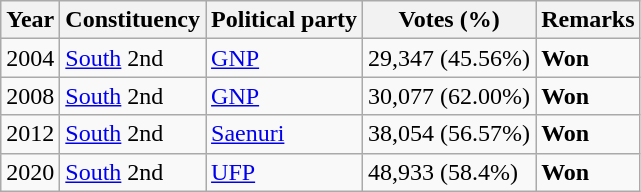<table class="wikitable">
<tr>
<th>Year</th>
<th>Constituency</th>
<th>Political party</th>
<th>Votes (%)</th>
<th>Remarks</th>
</tr>
<tr>
<td>2004</td>
<td><a href='#'>South</a> 2nd</td>
<td><a href='#'>GNP</a></td>
<td>29,347 (45.56%)</td>
<td><strong>Won</strong></td>
</tr>
<tr>
<td>2008</td>
<td><a href='#'>South</a> 2nd</td>
<td><a href='#'>GNP</a></td>
<td>30,077 (62.00%)</td>
<td><strong>Won</strong></td>
</tr>
<tr>
<td>2012</td>
<td><a href='#'>South</a> 2nd</td>
<td><a href='#'>Saenuri</a></td>
<td>38,054 (56.57%)</td>
<td><strong>Won</strong></td>
</tr>
<tr>
<td>2020</td>
<td><a href='#'>South</a> 2nd</td>
<td><a href='#'>UFP</a></td>
<td>48,933 (58.4%)</td>
<td><strong>Won</strong></td>
</tr>
</table>
